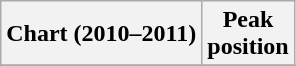<table class="wikitable plainrowheaders" style="text-align:center">
<tr>
<th scope="col">Chart (2010–2011)</th>
<th scope="col">Peak<br>position</th>
</tr>
<tr>
</tr>
</table>
